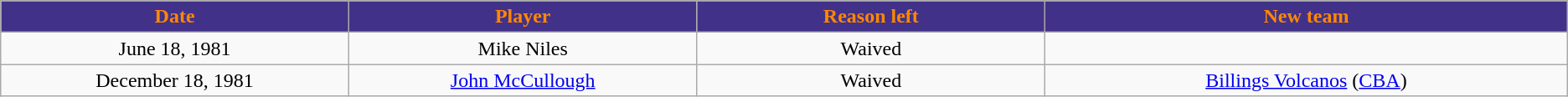<table class="wikitable">
<tr>
<th style="background:#423189; color:#FF8800" width="10%">Date</th>
<th style="background:#423189; color:#FF8800" width="10%">Player</th>
<th style="background:#423189; color:#FF8800" width="10%">Reason left</th>
<th style="background:#423189; color:#FF8800" width="15%">New team</th>
</tr>
<tr style="text-align: center">
<td>June 18, 1981</td>
<td>Mike Niles</td>
<td>Waived</td>
<td></td>
</tr>
<tr style="text-align: center">
<td>December 18, 1981</td>
<td><a href='#'>John McCullough</a></td>
<td>Waived</td>
<td><a href='#'>Billings Volcanos</a> (<a href='#'>CBA</a>)</td>
</tr>
</table>
